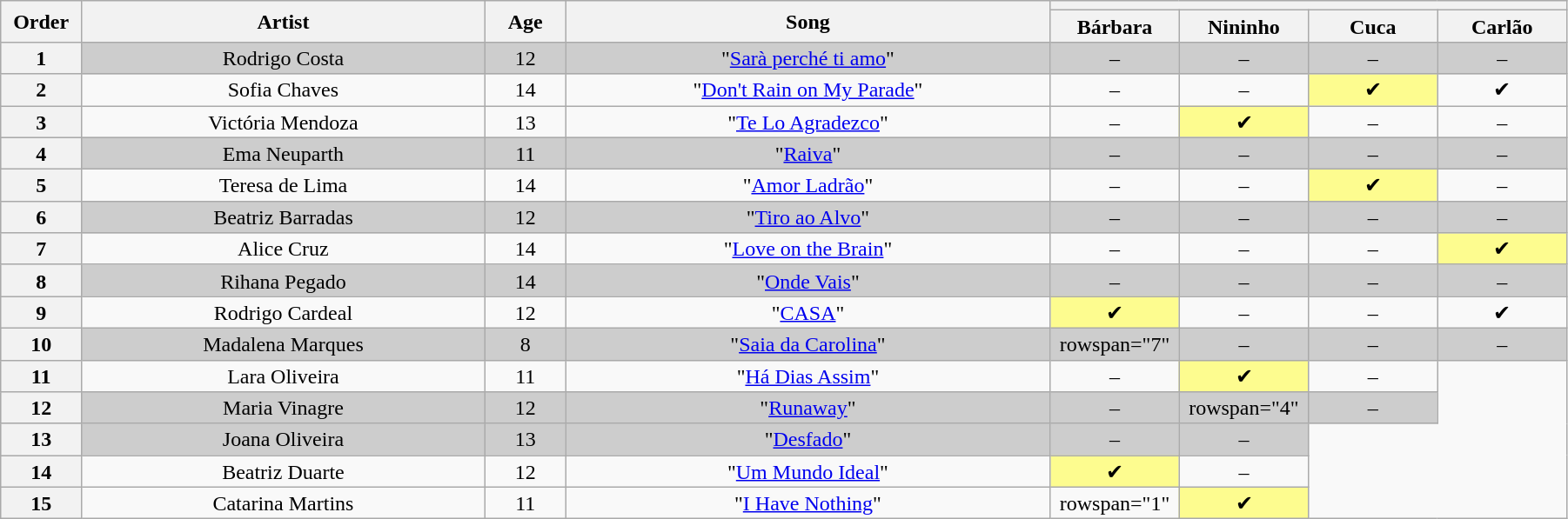<table class="wikitable" style="text-align:center; line-height:17px; width:95%">
<tr>
<th rowspan="2" width="05%">Order</th>
<th rowspan="2" width="25%">Artist</th>
<th rowspan="2" width="05%">Age</th>
<th rowspan="2" width="30%">Song</th>
<th colspan="4"></th>
</tr>
<tr>
<th width="08%">Bárbara</th>
<th width="08%">Nininho</th>
<th width="08%">Cuca</th>
<th width="08%">Carlão</th>
</tr>
<tr style="background:#cdcdcd">
<th>1</th>
<td>Rodrigo Costa</td>
<td>12</td>
<td>"<a href='#'>Sarà perché ti amo</a>"</td>
<td>–</td>
<td>–</td>
<td>–</td>
<td>–</td>
</tr>
<tr>
<th>2</th>
<td>Sofia Chaves</td>
<td>14</td>
<td>"<a href='#'>Don't Rain on My Parade</a>"</td>
<td>–</td>
<td>–</td>
<td style="background:#fdfc8f">✔</td>
<td>✔</td>
</tr>
<tr>
<th>3</th>
<td>Victória Mendoza</td>
<td>13</td>
<td>"<a href='#'>Te Lo Agradezco</a>"</td>
<td>–</td>
<td style="background:#fdfc8f">✔</td>
<td>–</td>
<td>–</td>
</tr>
<tr style="background:#cdcdcd">
<th>4</th>
<td>Ema Neuparth</td>
<td>11</td>
<td>"<a href='#'>Raiva</a>"</td>
<td>–</td>
<td>–</td>
<td>–</td>
<td>–</td>
</tr>
<tr>
<th>5</th>
<td>Teresa de Lima</td>
<td>14</td>
<td>"<a href='#'>Amor Ladrão</a>"</td>
<td>–</td>
<td>–</td>
<td style="background:#fdfc8f">✔</td>
<td>–</td>
</tr>
<tr style="background:#cdcdcd">
<th>6</th>
<td>Beatriz Barradas</td>
<td>12</td>
<td>"<a href='#'>Tiro ao Alvo</a>"</td>
<td>–</td>
<td>–</td>
<td>–</td>
<td>–</td>
</tr>
<tr>
<th>7</th>
<td>Alice Cruz</td>
<td>14</td>
<td>"<a href='#'>Love on the Brain</a>"</td>
<td>–</td>
<td>–</td>
<td>–</td>
<td style="background:#fdfc8f">✔</td>
</tr>
<tr style="background:#cdcdcd">
<th>8</th>
<td>Rihana Pegado</td>
<td>14</td>
<td>"<a href='#'>Onde Vais</a>"</td>
<td>–</td>
<td>–</td>
<td>–</td>
<td>–</td>
</tr>
<tr>
<th>9</th>
<td>Rodrigo Cardeal</td>
<td>12</td>
<td>"<a href='#'>CASA</a>"</td>
<td style="background:#fdfc8f">✔</td>
<td>–</td>
<td>–</td>
<td>✔</td>
</tr>
<tr style="background:#cdcdcd">
<th>10</th>
<td>Madalena Marques</td>
<td>8</td>
<td>"<a href='#'>Saia da Carolina</a>"</td>
<td>rowspan="7" </td>
<td>–</td>
<td>–</td>
<td>–</td>
</tr>
<tr>
<th>11</th>
<td>Lara Oliveira</td>
<td>11</td>
<td>"<a href='#'>Há Dias Assim</a>"</td>
<td>–</td>
<td style="background:#fdfc8f">✔</td>
<td>–</td>
</tr>
<tr style="background:#cdcdcd">
<th>12</th>
<td>Maria Vinagre</td>
<td>12</td>
<td>"<a href='#'>Runaway</a>"</td>
<td>–</td>
<td>rowspan="4" </td>
<td>–</td>
</tr>
<tr style="background:#cdcdcd">
<th>13</th>
<td>Joana Oliveira</td>
<td>13</td>
<td>"<a href='#'>Desfado</a>"</td>
<td>–</td>
<td>–</td>
</tr>
<tr>
<th>14</th>
<td>Beatriz Duarte</td>
<td>12</td>
<td>"<a href='#'>Um Mundo Ideal</a>"</td>
<td style="background:#fdfc8f">✔</td>
<td>–</td>
</tr>
<tr>
<th>15</th>
<td>Catarina Martins</td>
<td>11</td>
<td>"<a href='#'>I Have Nothing</a>"</td>
<td>rowspan="1" </td>
<td style="background:#fdfc8f">✔</td>
</tr>
</table>
